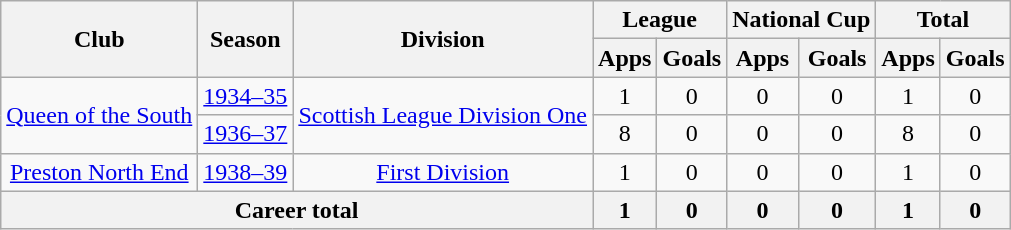<table class="wikitable" style="text-align:center;">
<tr>
<th rowspan="2">Club</th>
<th rowspan="2">Season</th>
<th rowspan="2">Division</th>
<th colspan="2">League</th>
<th colspan="2">National Cup</th>
<th colspan="2">Total</th>
</tr>
<tr>
<th>Apps</th>
<th>Goals</th>
<th>Apps</th>
<th>Goals</th>
<th>Apps</th>
<th>Goals</th>
</tr>
<tr>
<td rowspan="2"><a href='#'>Queen of the South</a></td>
<td><a href='#'>1934–35</a></td>
<td rowspan="2"><a href='#'>Scottish League Division One</a></td>
<td>1</td>
<td>0</td>
<td>0</td>
<td>0</td>
<td>1</td>
<td>0</td>
</tr>
<tr>
<td><a href='#'>1936–37</a></td>
<td>8</td>
<td>0</td>
<td>0</td>
<td>0</td>
<td>8</td>
<td>0</td>
</tr>
<tr>
<td><a href='#'>Preston North End</a></td>
<td><a href='#'>1938–39</a></td>
<td><a href='#'>First Division</a></td>
<td>1</td>
<td>0</td>
<td>0</td>
<td>0</td>
<td>1</td>
<td>0</td>
</tr>
<tr>
<th colspan="3">Career total</th>
<th>1</th>
<th>0</th>
<th>0</th>
<th>0</th>
<th>1</th>
<th>0</th>
</tr>
</table>
